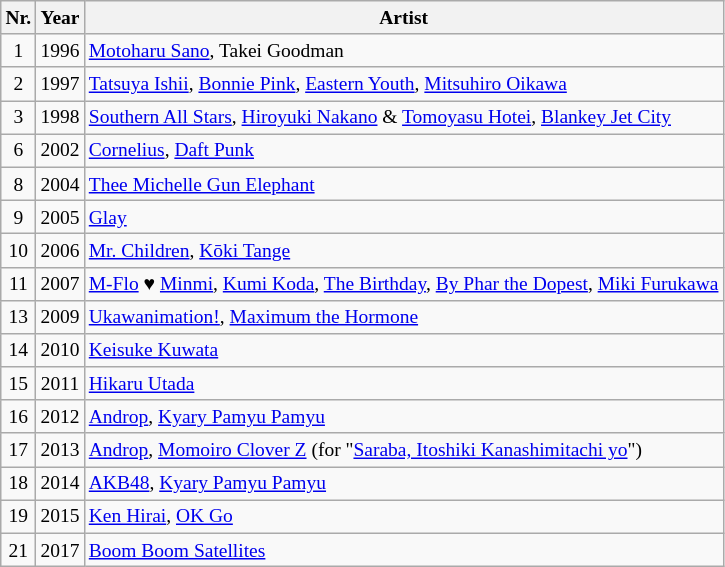<table class="wikitable" style="text-align:center; font-size:small;">
<tr>
<th>Nr.</th>
<th>Year</th>
<th>Artist</th>
</tr>
<tr>
<td>1</td>
<td>1996</td>
<td style="text-align:left;"><a href='#'>Motoharu Sano</a>, Takei Goodman</td>
</tr>
<tr>
<td>2</td>
<td>1997</td>
<td style="text-align:left;"><a href='#'>Tatsuya Ishii</a>, <a href='#'>Bonnie Pink</a>, <a href='#'>Eastern Youth</a>, <a href='#'>Mitsuhiro Oikawa</a></td>
</tr>
<tr>
<td>3</td>
<td>1998</td>
<td style="text-align:left;"><a href='#'>Southern All Stars</a>, <a href='#'>Hiroyuki Nakano</a> & <a href='#'>Tomoyasu Hotei</a>, <a href='#'>Blankey Jet City</a></td>
</tr>
<tr>
<td>6</td>
<td>2002</td>
<td style="text-align:left;"><a href='#'>Cornelius</a>, <a href='#'>Daft Punk</a></td>
</tr>
<tr>
<td>8</td>
<td>2004</td>
<td style="text-align:left;"><a href='#'>Thee Michelle Gun Elephant</a></td>
</tr>
<tr>
<td>9</td>
<td>2005</td>
<td style="text-align:left;"><a href='#'>Glay</a></td>
</tr>
<tr>
<td>10</td>
<td>2006</td>
<td style="text-align:left;"><a href='#'>Mr. Children</a>, <a href='#'>Kōki Tange</a></td>
</tr>
<tr>
<td>11</td>
<td>2007</td>
<td style="text-align:left;"><a href='#'>M-Flo</a> ♥ <a href='#'>Minmi</a>, <a href='#'>Kumi Koda</a>, <a href='#'>The Birthday</a>,  <a href='#'>By Phar the Dopest</a>, <a href='#'>Miki Furukawa</a></td>
</tr>
<tr>
<td>13</td>
<td>2009</td>
<td style="text-align:left;"><a href='#'>Ukawanimation!</a>, <a href='#'>Maximum the Hormone</a></td>
</tr>
<tr>
<td>14</td>
<td>2010</td>
<td style="text-align:left;"><a href='#'>Keisuke Kuwata</a></td>
</tr>
<tr>
<td>15</td>
<td>2011</td>
<td style="text-align:left;"><a href='#'>Hikaru Utada</a></td>
</tr>
<tr>
<td>16</td>
<td>2012</td>
<td style="text-align:left;"><a href='#'>Androp</a>, <a href='#'>Kyary Pamyu Pamyu</a></td>
</tr>
<tr>
<td>17</td>
<td>2013</td>
<td style="text-align:left;"><a href='#'>Androp</a>, <a href='#'>Momoiro Clover Z</a> (for "<a href='#'>Saraba, Itoshiki Kanashimitachi yo</a>")</td>
</tr>
<tr>
<td>18</td>
<td>2014</td>
<td style="text-align:left;"><a href='#'>AKB48</a>, <a href='#'>Kyary Pamyu Pamyu</a></td>
</tr>
<tr>
<td>19</td>
<td>2015</td>
<td style="text-align:left;"><a href='#'>Ken Hirai</a>, <a href='#'>OK Go</a></td>
</tr>
<tr>
<td>21</td>
<td>2017</td>
<td style="text-align:left;"><a href='#'>Boom Boom Satellites</a></td>
</tr>
</table>
